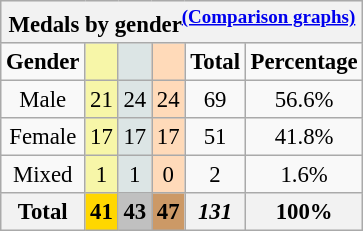<table class="wikitable" style="font-size:95%">
<tr style="background:#efefef;">
<th colspan=6><strong>Medals by gender</strong><sup><a href='#'>(Comparison graphs)</a></sup></th>
</tr>
<tr style="text-align:center;">
<td><strong>Gender</strong></td>
<td style="background:#F7F6A8;"></td>
<td style="background:#DCE5E5;"></td>
<td style="background:#FFDAB9;"></td>
<td><strong>Total</strong></td>
<td><strong>Percentage</strong></td>
</tr>
<tr align=center>
<td>Male</td>
<td style="background:#F7F6A8;">21</td>
<td style="background:#DCE5E5;">24</td>
<td style="background:#FFDAB9;">24</td>
<td>69</td>
<td>56.6%</td>
</tr>
<tr align=center>
<td>Female</td>
<td style="background:#F7F6A8;">17</td>
<td style="background:#DCE5E5;">17</td>
<td style="background:#FFDAB9;">17</td>
<td>51</td>
<td>41.8%</td>
</tr>
<tr align=center>
<td>Mixed</td>
<td style="background:#F7F6A8;">1</td>
<td style="background:#DCE5E5;">1</td>
<td style="background:#FFDAB9;">0</td>
<td>2</td>
<td>1.6%</td>
</tr>
<tr align=center>
<th><strong>Total</strong></th>
<th style="background:gold;"><strong>41</strong></th>
<th style="background:silver;"><strong>43</strong></th>
<th style="background:#c96;"><strong>47</strong></th>
<th><em>131</em></th>
<th><strong>100%</strong></th>
</tr>
</table>
